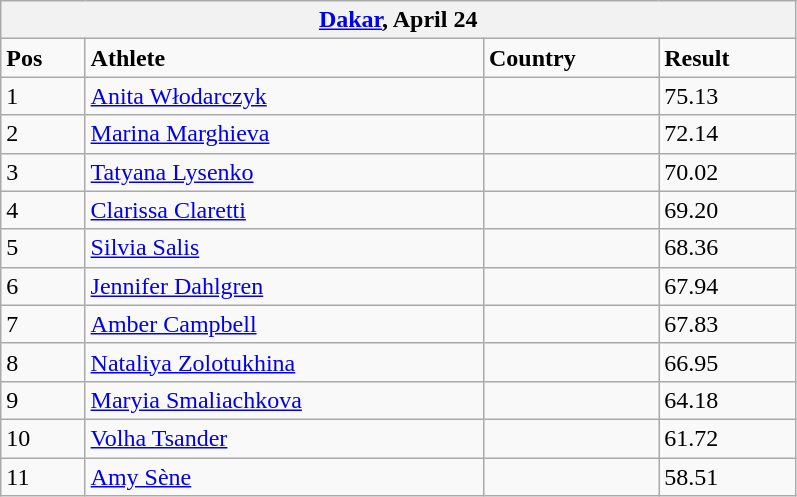<table class="wikitable collapsible collapsed" width="42%">
<tr>
<th colspan="4"> <a href='#'>Dakar</a>, April 24</th>
</tr>
<tr>
<td><strong>Pos</strong></td>
<td><strong>Athlete</strong></td>
<td><strong>Country</strong></td>
<td><strong>Result</strong></td>
</tr>
<tr>
<td>1</td>
<td><a href='#'>Anita Włodarczyk</a></td>
<td></td>
<td>75.13</td>
</tr>
<tr>
<td>2</td>
<td><a href='#'>Marina Marghieva</a></td>
<td></td>
<td>72.14</td>
</tr>
<tr>
<td>3</td>
<td><a href='#'>Tatyana Lysenko</a></td>
<td></td>
<td>70.02</td>
</tr>
<tr>
<td>4</td>
<td><a href='#'>Clarissa Claretti</a></td>
<td></td>
<td>69.20</td>
</tr>
<tr>
<td>5</td>
<td><a href='#'>Silvia Salis</a></td>
<td></td>
<td>68.36</td>
</tr>
<tr>
<td>6</td>
<td><a href='#'>Jennifer Dahlgren</a></td>
<td></td>
<td>67.94</td>
</tr>
<tr>
<td>7</td>
<td><a href='#'>Amber Campbell</a></td>
<td></td>
<td>67.83</td>
</tr>
<tr>
<td>8</td>
<td><a href='#'>Nataliya Zolotukhina</a></td>
<td></td>
<td>66.95</td>
</tr>
<tr>
<td>9</td>
<td><a href='#'>Maryia Smaliachkova</a></td>
<td></td>
<td>64.18</td>
</tr>
<tr>
<td>10</td>
<td><a href='#'>Volha Tsander</a></td>
<td></td>
<td>61.72</td>
</tr>
<tr>
<td>11</td>
<td><a href='#'>Amy Sène</a></td>
<td></td>
<td>58.51</td>
</tr>
</table>
